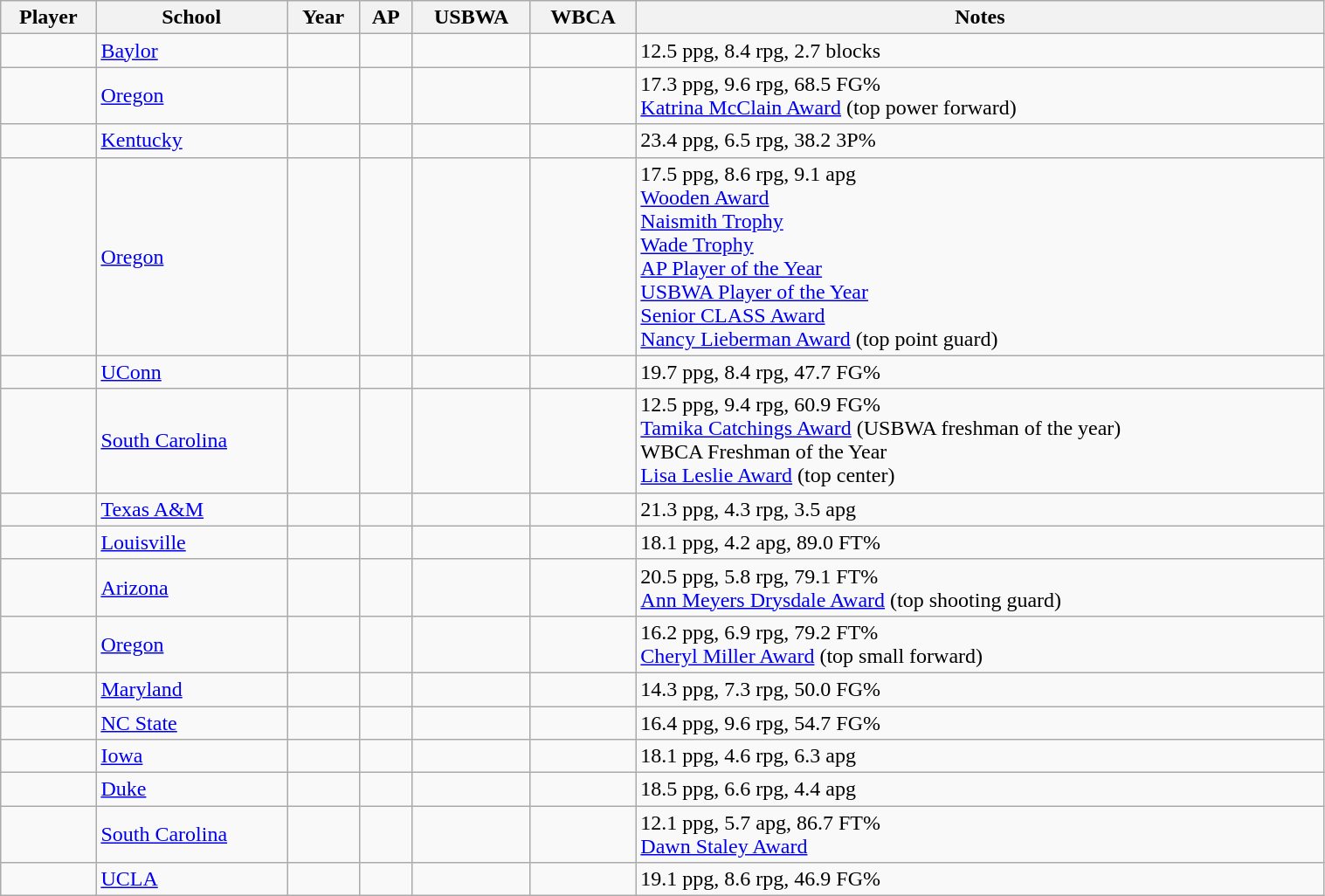<table class="wikitable sortable" style="width:80%;">
<tr>
<th>Player</th>
<th>School</th>
<th>Year</th>
<th>AP</th>
<th>USBWA</th>
<th>WBCA</th>
<th>Notes</th>
</tr>
<tr>
<td></td>
<td><a href='#'>Baylor</a></td>
<td></td>
<td></td>
<td></td>
<td></td>
<td>12.5 ppg, 8.4 rpg, 2.7 blocks</td>
</tr>
<tr>
<td></td>
<td><a href='#'>Oregon</a></td>
<td></td>
<td></td>
<td></td>
<td></td>
<td>17.3 ppg, 9.6 rpg, 68.5 FG%<br><a href='#'>Katrina McClain Award</a> (top power forward)</td>
</tr>
<tr>
<td></td>
<td><a href='#'>Kentucky</a></td>
<td></td>
<td></td>
<td></td>
<td></td>
<td>23.4 ppg, 6.5 rpg, 38.2 3P%</td>
</tr>
<tr>
<td></td>
<td><a href='#'>Oregon</a></td>
<td></td>
<td></td>
<td></td>
<td></td>
<td>17.5 ppg, 8.6 rpg, 9.1 apg<br><a href='#'>Wooden Award</a><br><a href='#'>Naismith Trophy</a><br><a href='#'>Wade Trophy</a><br> <a href='#'>AP Player of the Year</a><br><a href='#'>USBWA Player of the Year</a><br><a href='#'>Senior CLASS Award</a><br><a href='#'>Nancy Lieberman Award</a> (top point guard)</td>
</tr>
<tr>
<td></td>
<td><a href='#'>UConn</a></td>
<td></td>
<td></td>
<td></td>
<td></td>
<td>19.7 ppg, 8.4 rpg, 47.7 FG%</td>
</tr>
<tr>
<td></td>
<td><a href='#'>South Carolina</a></td>
<td></td>
<td></td>
<td></td>
<td></td>
<td>12.5 ppg, 9.4 rpg, 60.9 FG%<br><a href='#'>Tamika Catchings Award</a> (USBWA freshman of the year)<br>WBCA Freshman of the Year<br><a href='#'>Lisa Leslie Award</a> (top center)</td>
</tr>
<tr>
<td></td>
<td><a href='#'>Texas A&M</a></td>
<td></td>
<td></td>
<td></td>
<td></td>
<td>21.3 ppg, 4.3 rpg, 3.5 apg</td>
</tr>
<tr>
<td></td>
<td><a href='#'>Louisville</a></td>
<td></td>
<td></td>
<td></td>
<td></td>
<td>18.1 ppg, 4.2 apg, 89.0 FT%</td>
</tr>
<tr>
<td></td>
<td><a href='#'>Arizona</a></td>
<td></td>
<td></td>
<td></td>
<td></td>
<td>20.5 ppg, 5.8 rpg, 79.1 FT%<br><a href='#'>Ann Meyers Drysdale Award</a> (top shooting guard)</td>
</tr>
<tr>
<td></td>
<td><a href='#'>Oregon</a></td>
<td></td>
<td></td>
<td></td>
<td></td>
<td>16.2 ppg, 6.9 rpg, 79.2 FT%<br><a href='#'>Cheryl Miller Award</a> (top small forward)</td>
</tr>
<tr>
<td></td>
<td><a href='#'>Maryland</a></td>
<td></td>
<td></td>
<td></td>
<td></td>
<td>14.3 ppg, 7.3 rpg, 50.0 FG%</td>
</tr>
<tr>
<td></td>
<td><a href='#'>NC State</a></td>
<td></td>
<td></td>
<td></td>
<td></td>
<td>16.4 ppg, 9.6 rpg, 54.7 FG%</td>
</tr>
<tr>
<td></td>
<td><a href='#'>Iowa</a></td>
<td></td>
<td></td>
<td></td>
<td></td>
<td>18.1 ppg, 4.6 rpg, 6.3 apg</td>
</tr>
<tr>
<td></td>
<td><a href='#'>Duke</a></td>
<td></td>
<td></td>
<td></td>
<td></td>
<td>18.5 ppg, 6.6 rpg, 4.4 apg</td>
</tr>
<tr>
<td></td>
<td><a href='#'>South Carolina</a></td>
<td></td>
<td></td>
<td></td>
<td></td>
<td>12.1 ppg, 5.7 apg, 86.7 FT%<br><a href='#'>Dawn Staley Award</a></td>
</tr>
<tr>
<td></td>
<td><a href='#'>UCLA</a></td>
<td></td>
<td></td>
<td></td>
<td></td>
<td>19.1 ppg, 8.6 rpg, 46.9 FG%</td>
</tr>
</table>
